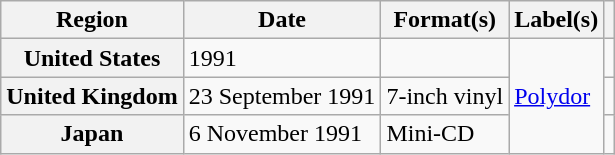<table class="wikitable plainrowheaders">
<tr>
<th scope="col">Region</th>
<th scope="col">Date</th>
<th scope="col">Format(s)</th>
<th scope="col">Label(s)</th>
<th scope="col"></th>
</tr>
<tr>
<th scope="row">United States</th>
<td>1991</td>
<td></td>
<td rowspan="3"><a href='#'>Polydor</a></td>
<td></td>
</tr>
<tr>
<th scope="row">United Kingdom</th>
<td>23 September 1991</td>
<td>7-inch vinyl</td>
<td></td>
</tr>
<tr>
<th scope="row">Japan</th>
<td>6 November 1991</td>
<td>Mini-CD</td>
<td></td>
</tr>
</table>
